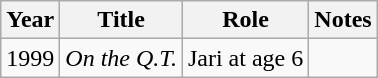<table class="wikitable sortable">
<tr>
<th>Year</th>
<th>Title</th>
<th>Role</th>
<th class="unsortable">Notes</th>
</tr>
<tr>
<td>1999</td>
<td><em>On the Q.T.</em></td>
<td>Jari at age 6</td>
<td></td>
</tr>
</table>
